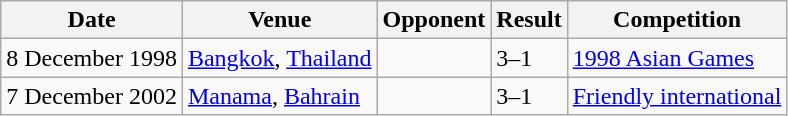<table class="wikitable">
<tr>
<th>Date</th>
<th>Venue</th>
<th>Opponent</th>
<th>Result</th>
<th>Competition</th>
</tr>
<tr>
<td>8 December 1998</td>
<td><a href='#'>Bangkok</a>, <a href='#'>Thailand</a></td>
<td></td>
<td>3–1</td>
<td><a href='#'>1998 Asian Games</a></td>
</tr>
<tr>
<td>7 December 2002</td>
<td><a href='#'>Manama</a>, <a href='#'>Bahrain</a></td>
<td></td>
<td>3–1</td>
<td><a href='#'>Friendly international</a></td>
</tr>
</table>
